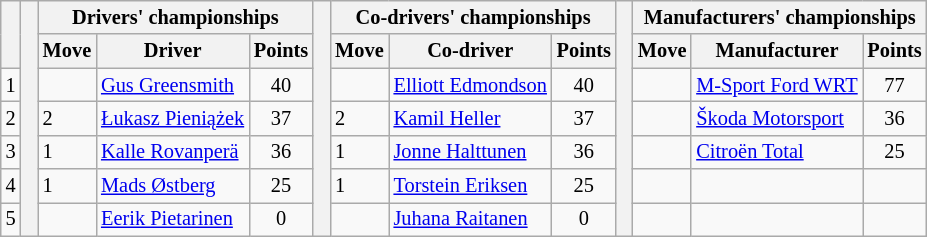<table class="wikitable" style="font-size:85%;">
<tr>
<th rowspan="2"></th>
<th rowspan="7" style="width:5px;"></th>
<th colspan="3">Drivers' championships</th>
<th rowspan="7" style="width:5px;"></th>
<th colspan="3">Co-drivers' championships</th>
<th rowspan="7" style="width:5px;"></th>
<th colspan="3">Manufacturers' championships</th>
</tr>
<tr>
<th>Move</th>
<th>Driver</th>
<th>Points</th>
<th>Move</th>
<th>Co-driver</th>
<th>Points</th>
<th>Move</th>
<th>Manufacturer</th>
<th>Points</th>
</tr>
<tr>
<td align="center">1</td>
<td></td>
<td><a href='#'>Gus Greensmith</a></td>
<td align="center">40</td>
<td></td>
<td nowrap><a href='#'>Elliott Edmondson</a></td>
<td align="center">40</td>
<td></td>
<td nowrap><a href='#'>M-Sport Ford WRT</a></td>
<td align="center">77</td>
</tr>
<tr>
<td align="center">2</td>
<td> 2</td>
<td nowrap><a href='#'>Łukasz Pieniążek</a></td>
<td align="center">37</td>
<td> 2</td>
<td><a href='#'>Kamil Heller</a></td>
<td align="center">37</td>
<td></td>
<td nowrap><a href='#'>Škoda Motorsport</a></td>
<td align="center">36</td>
</tr>
<tr>
<td align="center">3</td>
<td> 1</td>
<td><a href='#'>Kalle Rovanperä</a></td>
<td align="center">36</td>
<td> 1</td>
<td><a href='#'>Jonne Halttunen</a></td>
<td align="center">36</td>
<td></td>
<td><a href='#'>Citroën Total</a></td>
<td align="center">25</td>
</tr>
<tr>
<td align="center">4</td>
<td> 1</td>
<td><a href='#'>Mads Østberg</a></td>
<td align="center">25</td>
<td> 1</td>
<td><a href='#'>Torstein Eriksen</a></td>
<td align="center">25</td>
<td></td>
<td></td>
<td></td>
</tr>
<tr>
<td align="center">5</td>
<td></td>
<td><a href='#'>Eerik Pietarinen</a></td>
<td align="center">0</td>
<td></td>
<td><a href='#'>Juhana Raitanen</a></td>
<td align="center">0</td>
<td></td>
<td></td>
<td></td>
</tr>
</table>
